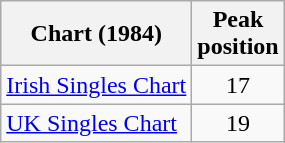<table class="wikitable">
<tr>
<th>Chart (1984)</th>
<th>Peak<br>position</th>
</tr>
<tr>
<td align="left"><a href='#'>Irish Singles Chart</a></td>
<td style="text-align:center;">17</td>
</tr>
<tr>
<td align="left"><a href='#'>UK Singles Chart</a></td>
<td style="text-align:center;">19</td>
</tr>
</table>
